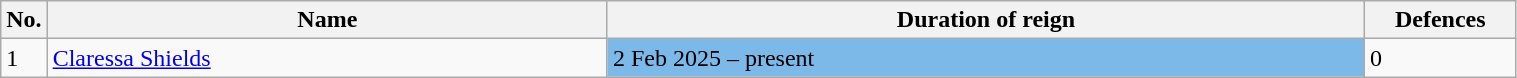<table class="wikitable" width=80%>
<tr>
<th width=3%>No.</th>
<th width=37%>Name</th>
<th width=50%>Duration of reign</th>
<th width=10%>Defences</th>
</tr>
<tr>
<td>1</td>
<td align=left> <a href='#'>Claressa Shields</a></td>
<td style="background:#7CB9E8;" width=5px>2 Feb 2025 – present</td>
<td>0</td>
</tr>
</table>
